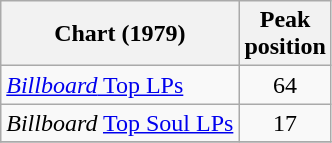<table class="wikitable">
<tr>
<th>Chart (1979)</th>
<th>Peak<br>position</th>
</tr>
<tr>
<td><a href='#'><em>Billboard</em> Top LPs</a></td>
<td align=center>64</td>
</tr>
<tr>
<td><em>Billboard</em> <a href='#'>Top Soul LPs</a></td>
<td align=center>17</td>
</tr>
<tr>
</tr>
</table>
